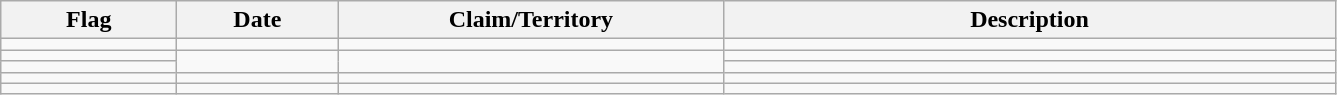<table class="wikitable" style="background:#f9f9f9">
<tr>
<th width="110">Flag</th>
<th width="100">Date</th>
<th width="250">Claim/Territory</th>
<th width="400">Description</th>
</tr>
<tr>
<td></td>
<td></td>
<td></td>
<td></td>
</tr>
<tr>
<td></td>
<td rowspan="2"></td>
<td rowspan="2"></td>
<td></td>
</tr>
<tr>
<td></td>
<td></td>
</tr>
<tr>
<td></td>
<td></td>
<td></td>
<td></td>
</tr>
<tr>
<td></td>
<td></td>
<td></td>
<td></td>
</tr>
</table>
